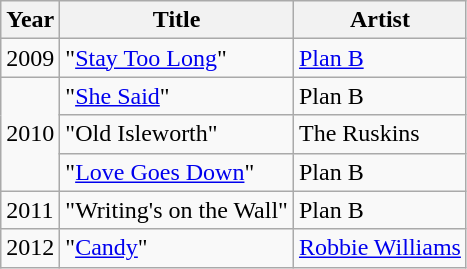<table class="wikitable">
<tr>
<th>Year</th>
<th>Title</th>
<th>Artist</th>
</tr>
<tr>
<td>2009</td>
<td>"<a href='#'>Stay Too Long</a>"</td>
<td><a href='#'>Plan B</a></td>
</tr>
<tr>
<td rowspan=3>2010</td>
<td>"<a href='#'>She Said</a>"</td>
<td>Plan B</td>
</tr>
<tr>
<td>"Old Isleworth"</td>
<td>The Ruskins</td>
</tr>
<tr>
<td>"<a href='#'>Love Goes Down</a>"</td>
<td>Plan B</td>
</tr>
<tr>
<td>2011</td>
<td>"Writing's on the Wall"</td>
<td>Plan B</td>
</tr>
<tr>
<td>2012</td>
<td>"<a href='#'>Candy</a>"</td>
<td><a href='#'>Robbie Williams</a></td>
</tr>
</table>
